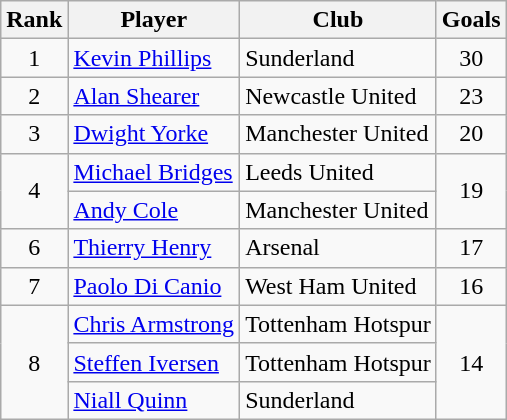<table class="wikitable">
<tr>
<th>Rank</th>
<th>Player</th>
<th>Club</th>
<th>Goals</th>
</tr>
<tr>
<td align=center>1</td>
<td> <a href='#'>Kevin Phillips</a></td>
<td>Sunderland</td>
<td align=center>30</td>
</tr>
<tr>
<td align=center>2</td>
<td> <a href='#'>Alan Shearer</a></td>
<td>Newcastle United</td>
<td align=center>23</td>
</tr>
<tr>
<td align=center>3</td>
<td> <a href='#'>Dwight Yorke</a></td>
<td>Manchester United</td>
<td align=center>20</td>
</tr>
<tr>
<td rowspan=2 align=center>4</td>
<td> <a href='#'>Michael Bridges</a></td>
<td>Leeds United</td>
<td rowspan=2 align=center>19</td>
</tr>
<tr>
<td> <a href='#'>Andy Cole</a></td>
<td>Manchester United</td>
</tr>
<tr>
<td align=center>6</td>
<td> <a href='#'>Thierry Henry</a></td>
<td>Arsenal</td>
<td align=center>17</td>
</tr>
<tr>
<td align=center>7</td>
<td> <a href='#'>Paolo Di Canio</a></td>
<td>West Ham United</td>
<td align=center>16</td>
</tr>
<tr>
<td rowspan=3 align=center>8</td>
<td> <a href='#'>Chris Armstrong</a></td>
<td>Tottenham Hotspur</td>
<td rowspan=3 align=center>14</td>
</tr>
<tr>
<td> <a href='#'>Steffen Iversen</a></td>
<td>Tottenham Hotspur</td>
</tr>
<tr>
<td> <a href='#'>Niall Quinn</a></td>
<td>Sunderland</td>
</tr>
</table>
